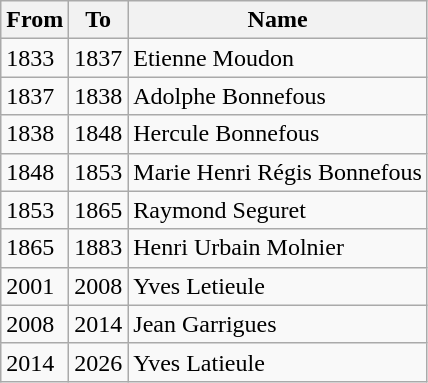<table class="wikitable">
<tr>
<th>From</th>
<th>To</th>
<th>Name</th>
</tr>
<tr>
<td>1833</td>
<td>1837</td>
<td>Etienne Moudon</td>
</tr>
<tr>
<td>1837</td>
<td>1838</td>
<td>Adolphe Bonnefous</td>
</tr>
<tr>
<td>1838</td>
<td>1848</td>
<td>Hercule Bonnefous</td>
</tr>
<tr>
<td>1848</td>
<td>1853</td>
<td>Marie Henri Régis Bonnefous</td>
</tr>
<tr>
<td>1853</td>
<td>1865</td>
<td>Raymond Seguret</td>
</tr>
<tr>
<td>1865</td>
<td>1883</td>
<td>Henri Urbain Molnier</td>
</tr>
<tr>
<td>2001</td>
<td>2008</td>
<td>Yves Letieule</td>
</tr>
<tr>
<td>2008</td>
<td>2014</td>
<td>Jean Garrigues</td>
</tr>
<tr>
<td>2014</td>
<td>2026</td>
<td>Yves Latieule</td>
</tr>
</table>
